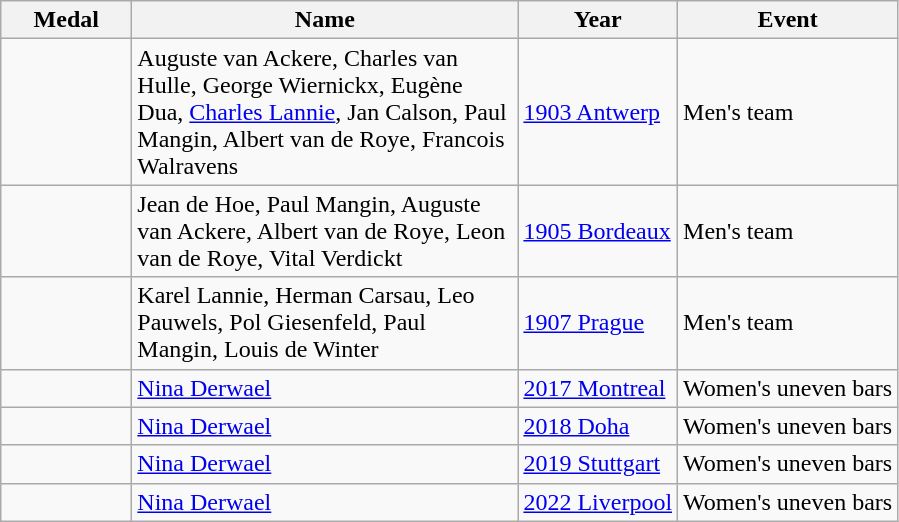<table class="wikitable sortable">
<tr>
<th style="width:5em;">Medal</th>
<th width=250>Name</th>
<th>Year</th>
<th>Event</th>
</tr>
<tr>
<td></td>
<td>Auguste van Ackere, Charles van Hulle, George Wiernickx, Eugène Dua, <a href='#'>Charles Lannie</a>, Jan Calson, Paul Mangin, Albert van de Roye, Francois Walravens</td>
<td> <a href='#'>1903 Antwerp</a></td>
<td>Men's team</td>
</tr>
<tr>
<td></td>
<td>Jean de Hoe, Paul Mangin, Auguste van Ackere, Albert van de Roye, Leon van de Roye, Vital Verdickt</td>
<td> <a href='#'>1905 Bordeaux</a></td>
<td>Men's team</td>
</tr>
<tr>
<td></td>
<td>Karel Lannie, Herman Carsau, Leo Pauwels, Pol Giesenfeld, Paul Mangin, Louis de Winter</td>
<td> <a href='#'>1907 Prague</a></td>
<td>Men's team</td>
</tr>
<tr>
<td></td>
<td><a href='#'>Nina Derwael</a></td>
<td> <a href='#'>2017 Montreal</a></td>
<td>Women's uneven bars</td>
</tr>
<tr>
<td></td>
<td><a href='#'>Nina Derwael</a></td>
<td> <a href='#'>2018 Doha</a></td>
<td>Women's uneven bars</td>
</tr>
<tr>
<td></td>
<td><a href='#'>Nina Derwael</a></td>
<td> <a href='#'>2019 Stuttgart</a></td>
<td>Women's uneven bars</td>
</tr>
<tr>
<td></td>
<td><a href='#'>Nina Derwael</a></td>
<td> <a href='#'>2022 Liverpool</a></td>
<td>Women's uneven bars</td>
</tr>
</table>
